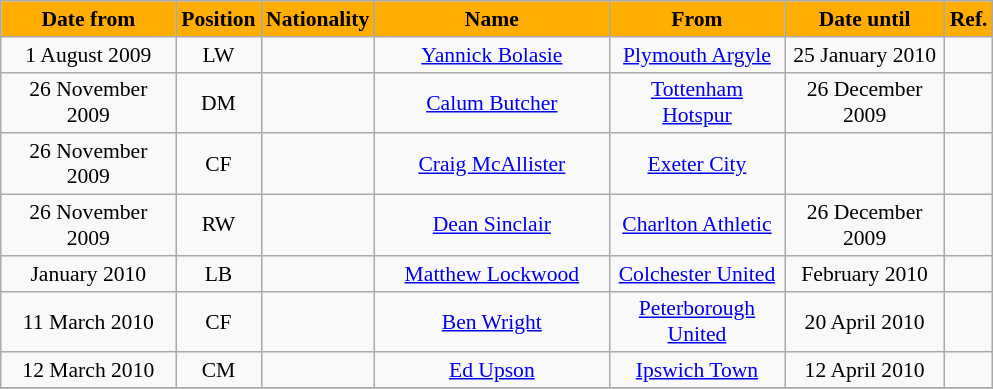<table class="wikitable"  style="text-align:center; font-size:90%; ">
<tr>
<th style="background:#FFAD00; color:black; width:110px;">Date from</th>
<th style="background:#FFAD00; color:black; width:50px;">Position</th>
<th style="background:#FFAD00; color:black; width:50px;">Nationality</th>
<th style="background:#FFAD00; color:black; width:150px;">Name</th>
<th style="background:#FFAD00; color:black; width:110px;">From</th>
<th style="background:#FFAD00; color:black; width:100px;">Date until</th>
<th style="background:#FFAD00; color:black; width:25px;">Ref.</th>
</tr>
<tr>
<td>1 August 2009</td>
<td>LW</td>
<td></td>
<td><a href='#'>Yannick Bolasie</a></td>
<td><a href='#'>Plymouth Argyle</a></td>
<td>25 January 2010</td>
<td></td>
</tr>
<tr>
<td>26 November 2009</td>
<td>DM</td>
<td></td>
<td><a href='#'>Calum Butcher</a></td>
<td><a href='#'>Tottenham Hotspur</a></td>
<td>26 December 2009</td>
<td></td>
</tr>
<tr>
<td>26 November 2009</td>
<td>CF</td>
<td></td>
<td><a href='#'>Craig McAllister</a></td>
<td><a href='#'>Exeter City</a></td>
<td></td>
<td></td>
</tr>
<tr>
<td>26 November 2009</td>
<td>RW</td>
<td></td>
<td><a href='#'>Dean Sinclair</a></td>
<td><a href='#'>Charlton Athletic</a></td>
<td>26 December 2009</td>
<td></td>
</tr>
<tr>
<td>January 2010</td>
<td>LB</td>
<td></td>
<td><a href='#'>Matthew Lockwood</a></td>
<td><a href='#'>Colchester United</a></td>
<td>February 2010</td>
<td></td>
</tr>
<tr>
<td>11 March 2010</td>
<td>CF</td>
<td></td>
<td><a href='#'>Ben Wright</a></td>
<td><a href='#'>Peterborough United</a></td>
<td>20 April 2010</td>
<td></td>
</tr>
<tr>
<td>12 March 2010</td>
<td>CM</td>
<td></td>
<td><a href='#'>Ed Upson</a></td>
<td><a href='#'>Ipswich Town</a></td>
<td>12 April 2010</td>
<td></td>
</tr>
<tr>
</tr>
</table>
